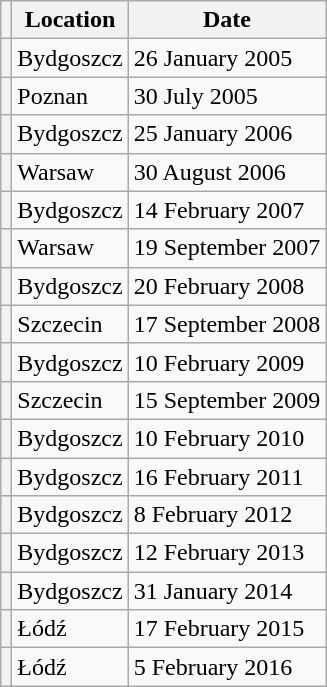<table class="wikitable plainrowheaders sticky-header defaultleft col3right">
<tr>
<th scope="col"></th>
<th scope="col">Location</th>
<th scope="col">Date</th>
</tr>
<tr>
<th scope="row"></th>
<td>Bydgoszcz</td>
<td>26 January 2005</td>
</tr>
<tr>
<th scope="row"></th>
<td>Poznan</td>
<td>30 July 2005</td>
</tr>
<tr>
<th scope="row"></th>
<td>Bydgoszcz</td>
<td>25 January 2006</td>
</tr>
<tr>
<th scope="row"></th>
<td>Warsaw</td>
<td>30 August 2006</td>
</tr>
<tr>
<th scope="row"></th>
<td>Bydgoszcz</td>
<td>14 February 2007</td>
</tr>
<tr>
<th scope="row"></th>
<td>Warsaw</td>
<td>19 September 2007</td>
</tr>
<tr>
<th scope="row"></th>
<td>Bydgoszcz</td>
<td>20 February 2008</td>
</tr>
<tr>
<th scope="row"></th>
<td>Szczecin</td>
<td>17 September 2008</td>
</tr>
<tr>
<th scope="row"></th>
<td>Bydgoszcz</td>
<td>10 February 2009</td>
</tr>
<tr>
<th scope="row"></th>
<td>Szczecin</td>
<td>15 September 2009</td>
</tr>
<tr>
<th scope="row"></th>
<td>Bydgoszcz</td>
<td>10 February 2010</td>
</tr>
<tr>
<th scope="row"></th>
<td>Bydgoszcz</td>
<td>16 February 2011</td>
</tr>
<tr>
<th scope="row"></th>
<td>Bydgoszcz</td>
<td>8 February 2012</td>
</tr>
<tr>
<th scope="row"></th>
<td>Bydgoszcz</td>
<td>12 February 2013</td>
</tr>
<tr>
<th scope="row"></th>
<td>Bydgoszcz</td>
<td>31 January 2014</td>
</tr>
<tr>
<th scope="row"></th>
<td>Łódź</td>
<td>17 February 2015</td>
</tr>
<tr>
<th scope="row"></th>
<td>Łódź</td>
<td>5 February 2016</td>
</tr>
</table>
